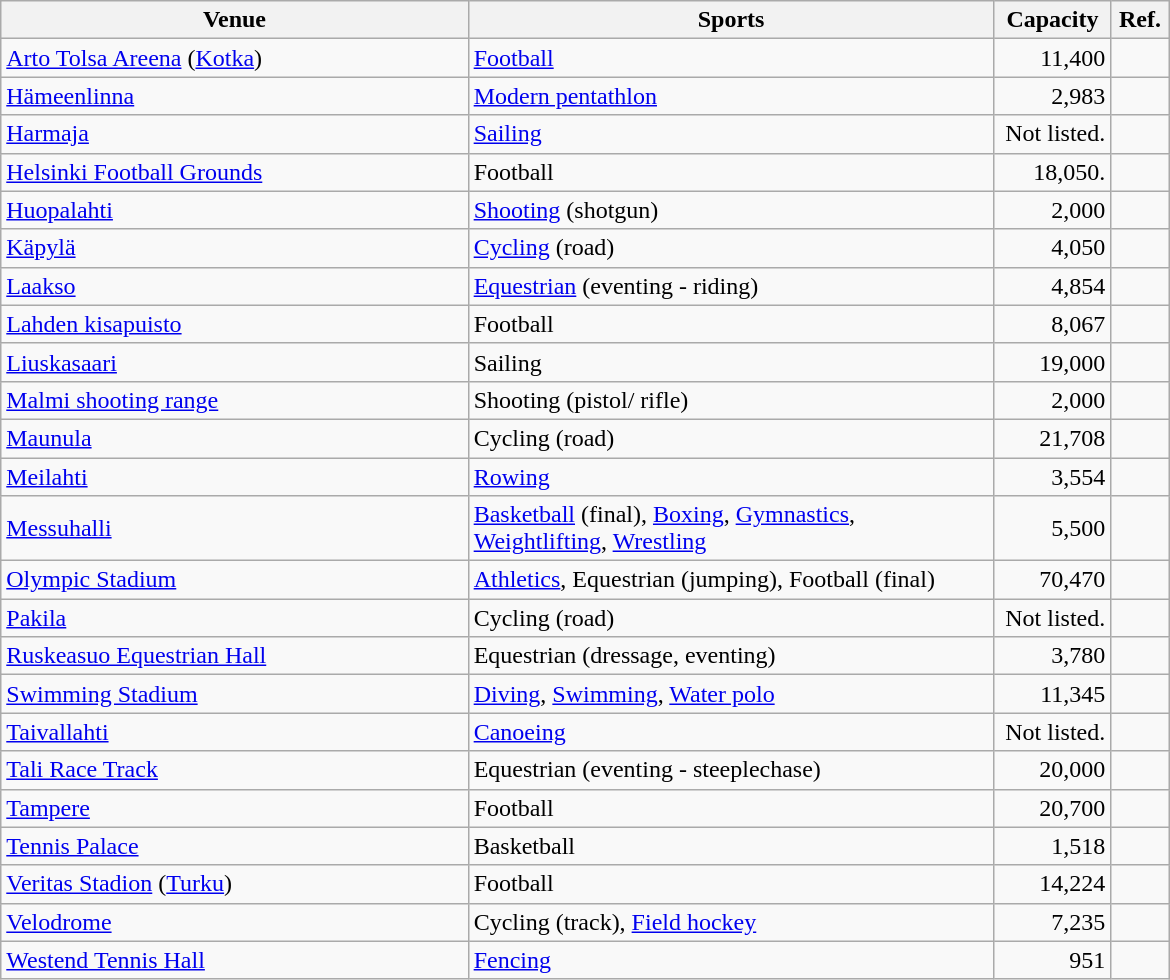<table class="wikitable sortable" width=780px>
<tr>
<th width=40%>Venue</th>
<th class="unsortable" width=45%>Sports</th>
<th width=10%>Capacity</th>
<th class="unsortable">Ref.</th>
</tr>
<tr>
<td><a href='#'>Arto Tolsa Areena</a> (<a href='#'>Kotka</a>)</td>
<td><a href='#'>Football</a></td>
<td align="right">11,400</td>
<td align=center></td>
</tr>
<tr>
<td><a href='#'>Hämeenlinna</a></td>
<td><a href='#'>Modern pentathlon</a></td>
<td align="right">2,983</td>
<td align=center></td>
</tr>
<tr>
<td><a href='#'>Harmaja</a></td>
<td><a href='#'>Sailing</a></td>
<td align="right">Not listed.</td>
<td align=center></td>
</tr>
<tr>
<td><a href='#'>Helsinki Football Grounds</a></td>
<td>Football</td>
<td align="right">18,050.</td>
<td align=center></td>
</tr>
<tr>
<td><a href='#'>Huopalahti</a></td>
<td><a href='#'>Shooting</a> (shotgun)</td>
<td align="right">2,000</td>
<td align=center></td>
</tr>
<tr>
<td><a href='#'>Käpylä</a></td>
<td><a href='#'>Cycling</a> (road)</td>
<td align="right">4,050</td>
<td align=center></td>
</tr>
<tr>
<td><a href='#'>Laakso</a></td>
<td><a href='#'>Equestrian</a> (eventing - riding)</td>
<td align="right">4,854</td>
<td align=center></td>
</tr>
<tr>
<td><a href='#'>Lahden kisapuisto</a></td>
<td>Football</td>
<td align="right">8,067</td>
<td align=center></td>
</tr>
<tr>
<td><a href='#'>Liuskasaari</a></td>
<td>Sailing</td>
<td align="right">19,000</td>
<td align=center></td>
</tr>
<tr>
<td><a href='#'>Malmi shooting range</a></td>
<td>Shooting (pistol/ rifle)</td>
<td align="right">2,000</td>
<td align=center></td>
</tr>
<tr>
<td><a href='#'>Maunula</a></td>
<td>Cycling (road)</td>
<td align="right">21,708</td>
<td align=center></td>
</tr>
<tr>
<td><a href='#'>Meilahti</a></td>
<td><a href='#'>Rowing</a></td>
<td align="right">3,554</td>
<td align=center></td>
</tr>
<tr>
<td><a href='#'>Messuhalli</a></td>
<td><a href='#'>Basketball</a> (final), <a href='#'>Boxing</a>, <a href='#'>Gymnastics</a>, <a href='#'>Weightlifting</a>, <a href='#'>Wrestling</a></td>
<td align="right">5,500</td>
<td align=center></td>
</tr>
<tr>
<td><a href='#'>Olympic Stadium</a></td>
<td><a href='#'>Athletics</a>, Equestrian (jumping), Football (final)</td>
<td align="right">70,470</td>
<td align=center></td>
</tr>
<tr>
<td><a href='#'>Pakila</a></td>
<td>Cycling (road)</td>
<td align="right">Not listed.</td>
<td align=center></td>
</tr>
<tr>
<td><a href='#'>Ruskeasuo Equestrian Hall</a></td>
<td>Equestrian (dressage, eventing)</td>
<td align="right">3,780</td>
<td align=center></td>
</tr>
<tr>
<td><a href='#'>Swimming Stadium</a></td>
<td><a href='#'>Diving</a>, <a href='#'>Swimming</a>, <a href='#'>Water polo</a></td>
<td align="right">11,345</td>
<td align=center></td>
</tr>
<tr>
<td><a href='#'>Taivallahti</a></td>
<td><a href='#'>Canoeing</a></td>
<td align="right">Not listed.</td>
<td align=center></td>
</tr>
<tr>
<td><a href='#'>Tali Race Track</a></td>
<td>Equestrian (eventing - steeplechase)</td>
<td align="right">20,000</td>
<td align=center></td>
</tr>
<tr>
<td><a href='#'>Tampere</a></td>
<td>Football</td>
<td align="right">20,700</td>
<td align=center></td>
</tr>
<tr>
<td><a href='#'>Tennis Palace</a></td>
<td>Basketball</td>
<td align="right">1,518</td>
<td align=center></td>
</tr>
<tr>
<td><a href='#'>Veritas Stadion</a> (<a href='#'>Turku</a>)</td>
<td>Football</td>
<td align="right">14,224</td>
<td align=center></td>
</tr>
<tr>
<td><a href='#'>Velodrome</a></td>
<td>Cycling (track), <a href='#'>Field hockey</a></td>
<td align="right">7,235</td>
<td align=center></td>
</tr>
<tr>
<td><a href='#'>Westend Tennis Hall</a></td>
<td><a href='#'>Fencing</a></td>
<td align="right">951</td>
<td align=center></td>
</tr>
</table>
